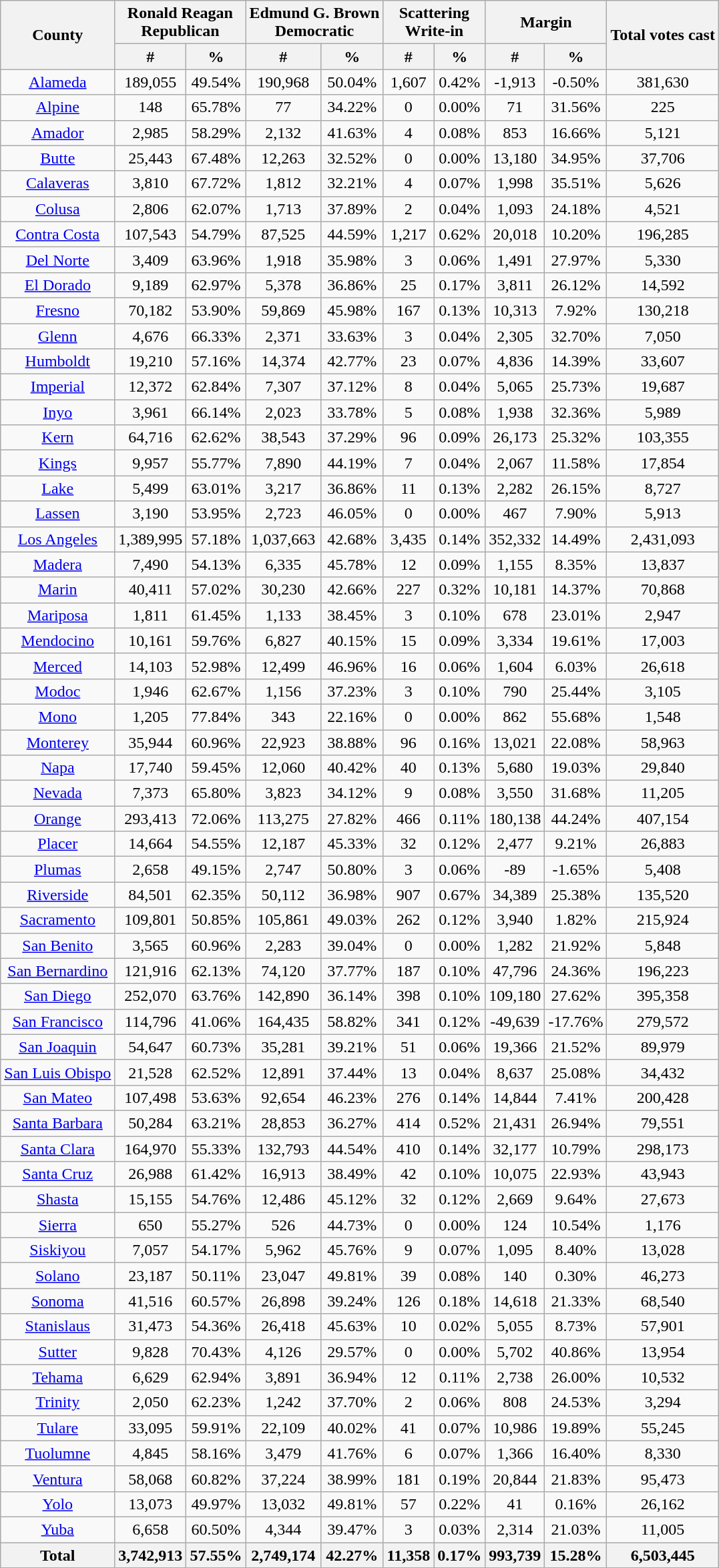<table class="wikitable sortable" style="text-align:center">
<tr>
<th rowspan="2">County</th>
<th style="text-align:center;" colspan="2">Ronald Reagan<br>Republican</th>
<th style="text-align:center;" colspan="2">Edmund G. Brown<br>Democratic</th>
<th style="text-align:center;" colspan="2">Scattering<br>Write-in</th>
<th style="text-align:center;" colspan="2">Margin</th>
<th style="text-align:center;" rowspan="2">Total votes cast</th>
</tr>
<tr>
<th style="text-align:center;" data-sort-type="number">#</th>
<th style="text-align:center;" data-sort-type="number">%</th>
<th style="text-align:center;" data-sort-type="number">#</th>
<th style="text-align:center;" data-sort-type="number">%</th>
<th style="text-align:center;" data-sort-type="number">#</th>
<th style="text-align:center;" data-sort-type="number">%</th>
<th style="text-align:center;" data-sort-type="number">#</th>
<th style="text-align:center;" data-sort-type="number">%</th>
</tr>
<tr style="text-align:center;">
<td><a href='#'>Alameda</a></td>
<td>189,055</td>
<td>49.54%</td>
<td>190,968</td>
<td>50.04%</td>
<td>1,607</td>
<td>0.42%</td>
<td>-1,913</td>
<td>-0.50%</td>
<td>381,630</td>
</tr>
<tr style="text-align:center;">
<td><a href='#'>Alpine</a></td>
<td>148</td>
<td>65.78%</td>
<td>77</td>
<td>34.22%</td>
<td>0</td>
<td>0.00%</td>
<td>71</td>
<td>31.56%</td>
<td>225</td>
</tr>
<tr style="text-align:center;">
<td><a href='#'>Amador</a></td>
<td>2,985</td>
<td>58.29%</td>
<td>2,132</td>
<td>41.63%</td>
<td>4</td>
<td>0.08%</td>
<td>853</td>
<td>16.66%</td>
<td>5,121</td>
</tr>
<tr style="text-align:center;">
<td><a href='#'>Butte</a></td>
<td>25,443</td>
<td>67.48%</td>
<td>12,263</td>
<td>32.52%</td>
<td>0</td>
<td>0.00%</td>
<td>13,180</td>
<td>34.95%</td>
<td>37,706</td>
</tr>
<tr style="text-align:center;">
<td><a href='#'>Calaveras</a></td>
<td>3,810</td>
<td>67.72%</td>
<td>1,812</td>
<td>32.21%</td>
<td>4</td>
<td>0.07%</td>
<td>1,998</td>
<td>35.51%</td>
<td>5,626</td>
</tr>
<tr style="text-align:center;">
<td><a href='#'>Colusa</a></td>
<td>2,806</td>
<td>62.07%</td>
<td>1,713</td>
<td>37.89%</td>
<td>2</td>
<td>0.04%</td>
<td>1,093</td>
<td>24.18%</td>
<td>4,521</td>
</tr>
<tr style="text-align:center;">
<td><a href='#'>Contra Costa</a></td>
<td>107,543</td>
<td>54.79%</td>
<td>87,525</td>
<td>44.59%</td>
<td>1,217</td>
<td>0.62%</td>
<td>20,018</td>
<td>10.20%</td>
<td>196,285</td>
</tr>
<tr style="text-align:center;">
<td><a href='#'>Del Norte</a></td>
<td>3,409</td>
<td>63.96%</td>
<td>1,918</td>
<td>35.98%</td>
<td>3</td>
<td>0.06%</td>
<td>1,491</td>
<td>27.97%</td>
<td>5,330</td>
</tr>
<tr style="text-align:center;">
<td><a href='#'>El Dorado</a></td>
<td>9,189</td>
<td>62.97%</td>
<td>5,378</td>
<td>36.86%</td>
<td>25</td>
<td>0.17%</td>
<td>3,811</td>
<td>26.12%</td>
<td>14,592</td>
</tr>
<tr style="text-align:center;">
<td><a href='#'>Fresno</a></td>
<td>70,182</td>
<td>53.90%</td>
<td>59,869</td>
<td>45.98%</td>
<td>167</td>
<td>0.13%</td>
<td>10,313</td>
<td>7.92%</td>
<td>130,218</td>
</tr>
<tr style="text-align:center;">
<td><a href='#'>Glenn</a></td>
<td>4,676</td>
<td>66.33%</td>
<td>2,371</td>
<td>33.63%</td>
<td>3</td>
<td>0.04%</td>
<td>2,305</td>
<td>32.70%</td>
<td>7,050</td>
</tr>
<tr style="text-align:center;">
<td><a href='#'>Humboldt</a></td>
<td>19,210</td>
<td>57.16%</td>
<td>14,374</td>
<td>42.77%</td>
<td>23</td>
<td>0.07%</td>
<td>4,836</td>
<td>14.39%</td>
<td>33,607</td>
</tr>
<tr style="text-align:center;">
<td><a href='#'>Imperial</a></td>
<td>12,372</td>
<td>62.84%</td>
<td>7,307</td>
<td>37.12%</td>
<td>8</td>
<td>0.04%</td>
<td>5,065</td>
<td>25.73%</td>
<td>19,687</td>
</tr>
<tr style="text-align:center;">
<td><a href='#'>Inyo</a></td>
<td>3,961</td>
<td>66.14%</td>
<td>2,023</td>
<td>33.78%</td>
<td>5</td>
<td>0.08%</td>
<td>1,938</td>
<td>32.36%</td>
<td>5,989</td>
</tr>
<tr style="text-align:center;">
<td><a href='#'>Kern</a></td>
<td>64,716</td>
<td>62.62%</td>
<td>38,543</td>
<td>37.29%</td>
<td>96</td>
<td>0.09%</td>
<td>26,173</td>
<td>25.32%</td>
<td>103,355</td>
</tr>
<tr style="text-align:center;">
<td><a href='#'>Kings</a></td>
<td>9,957</td>
<td>55.77%</td>
<td>7,890</td>
<td>44.19%</td>
<td>7</td>
<td>0.04%</td>
<td>2,067</td>
<td>11.58%</td>
<td>17,854</td>
</tr>
<tr style="text-align:center;">
<td><a href='#'>Lake</a></td>
<td>5,499</td>
<td>63.01%</td>
<td>3,217</td>
<td>36.86%</td>
<td>11</td>
<td>0.13%</td>
<td>2,282</td>
<td>26.15%</td>
<td>8,727</td>
</tr>
<tr style="text-align:center;">
<td><a href='#'>Lassen</a></td>
<td>3,190</td>
<td>53.95%</td>
<td>2,723</td>
<td>46.05%</td>
<td>0</td>
<td>0.00%</td>
<td>467</td>
<td>7.90%</td>
<td>5,913</td>
</tr>
<tr style="text-align:center;">
<td><a href='#'>Los Angeles</a></td>
<td>1,389,995</td>
<td>57.18%</td>
<td>1,037,663</td>
<td>42.68%</td>
<td>3,435</td>
<td>0.14%</td>
<td>352,332</td>
<td>14.49%</td>
<td>2,431,093</td>
</tr>
<tr style="text-align:center;">
<td><a href='#'>Madera</a></td>
<td>7,490</td>
<td>54.13%</td>
<td>6,335</td>
<td>45.78%</td>
<td>12</td>
<td>0.09%</td>
<td>1,155</td>
<td>8.35%</td>
<td>13,837</td>
</tr>
<tr style="text-align:center;">
<td><a href='#'>Marin</a></td>
<td>40,411</td>
<td>57.02%</td>
<td>30,230</td>
<td>42.66%</td>
<td>227</td>
<td>0.32%</td>
<td>10,181</td>
<td>14.37%</td>
<td>70,868</td>
</tr>
<tr style="text-align:center;">
<td><a href='#'>Mariposa</a></td>
<td>1,811</td>
<td>61.45%</td>
<td>1,133</td>
<td>38.45%</td>
<td>3</td>
<td>0.10%</td>
<td>678</td>
<td>23.01%</td>
<td>2,947</td>
</tr>
<tr style="text-align:center;">
<td><a href='#'>Mendocino</a></td>
<td>10,161</td>
<td>59.76%</td>
<td>6,827</td>
<td>40.15%</td>
<td>15</td>
<td>0.09%</td>
<td>3,334</td>
<td>19.61%</td>
<td>17,003</td>
</tr>
<tr style="text-align:center;">
<td><a href='#'>Merced</a></td>
<td>14,103</td>
<td>52.98%</td>
<td>12,499</td>
<td>46.96%</td>
<td>16</td>
<td>0.06%</td>
<td>1,604</td>
<td>6.03%</td>
<td>26,618</td>
</tr>
<tr style="text-align:center;">
<td><a href='#'>Modoc</a></td>
<td>1,946</td>
<td>62.67%</td>
<td>1,156</td>
<td>37.23%</td>
<td>3</td>
<td>0.10%</td>
<td>790</td>
<td>25.44%</td>
<td>3,105</td>
</tr>
<tr style="text-align:center;">
<td><a href='#'>Mono</a></td>
<td>1,205</td>
<td>77.84%</td>
<td>343</td>
<td>22.16%</td>
<td>0</td>
<td>0.00%</td>
<td>862</td>
<td>55.68%</td>
<td>1,548</td>
</tr>
<tr style="text-align:center;">
<td><a href='#'>Monterey</a></td>
<td>35,944</td>
<td>60.96%</td>
<td>22,923</td>
<td>38.88%</td>
<td>96</td>
<td>0.16%</td>
<td>13,021</td>
<td>22.08%</td>
<td>58,963</td>
</tr>
<tr style="text-align:center;">
<td><a href='#'>Napa</a></td>
<td>17,740</td>
<td>59.45%</td>
<td>12,060</td>
<td>40.42%</td>
<td>40</td>
<td>0.13%</td>
<td>5,680</td>
<td>19.03%</td>
<td>29,840</td>
</tr>
<tr style="text-align:center;">
<td><a href='#'>Nevada</a></td>
<td>7,373</td>
<td>65.80%</td>
<td>3,823</td>
<td>34.12%</td>
<td>9</td>
<td>0.08%</td>
<td>3,550</td>
<td>31.68%</td>
<td>11,205</td>
</tr>
<tr style="text-align:center;">
<td><a href='#'>Orange</a></td>
<td>293,413</td>
<td>72.06%</td>
<td>113,275</td>
<td>27.82%</td>
<td>466</td>
<td>0.11%</td>
<td>180,138</td>
<td>44.24%</td>
<td>407,154</td>
</tr>
<tr style="text-align:center;">
<td><a href='#'>Placer</a></td>
<td>14,664</td>
<td>54.55%</td>
<td>12,187</td>
<td>45.33%</td>
<td>32</td>
<td>0.12%</td>
<td>2,477</td>
<td>9.21%</td>
<td>26,883</td>
</tr>
<tr style="text-align:center;">
<td><a href='#'>Plumas</a></td>
<td>2,658</td>
<td>49.15%</td>
<td>2,747</td>
<td>50.80%</td>
<td>3</td>
<td>0.06%</td>
<td>-89</td>
<td>-1.65%</td>
<td>5,408</td>
</tr>
<tr style="text-align:center;">
<td><a href='#'>Riverside</a></td>
<td>84,501</td>
<td>62.35%</td>
<td>50,112</td>
<td>36.98%</td>
<td>907</td>
<td>0.67%</td>
<td>34,389</td>
<td>25.38%</td>
<td>135,520</td>
</tr>
<tr style="text-align:center;">
<td><a href='#'>Sacramento</a></td>
<td>109,801</td>
<td>50.85%</td>
<td>105,861</td>
<td>49.03%</td>
<td>262</td>
<td>0.12%</td>
<td>3,940</td>
<td>1.82%</td>
<td>215,924</td>
</tr>
<tr style="text-align:center;">
<td><a href='#'>San Benito</a></td>
<td>3,565</td>
<td>60.96%</td>
<td>2,283</td>
<td>39.04%</td>
<td>0</td>
<td>0.00%</td>
<td>1,282</td>
<td>21.92%</td>
<td>5,848</td>
</tr>
<tr style="text-align:center;">
<td><a href='#'>San Bernardino</a></td>
<td>121,916</td>
<td>62.13%</td>
<td>74,120</td>
<td>37.77%</td>
<td>187</td>
<td>0.10%</td>
<td>47,796</td>
<td>24.36%</td>
<td>196,223</td>
</tr>
<tr style="text-align:center;">
<td><a href='#'>San Diego</a></td>
<td>252,070</td>
<td>63.76%</td>
<td>142,890</td>
<td>36.14%</td>
<td>398</td>
<td>0.10%</td>
<td>109,180</td>
<td>27.62%</td>
<td>395,358</td>
</tr>
<tr style="text-align:center;">
<td><a href='#'>San Francisco</a></td>
<td>114,796</td>
<td>41.06%</td>
<td>164,435</td>
<td>58.82%</td>
<td>341</td>
<td>0.12%</td>
<td>-49,639</td>
<td>-17.76%</td>
<td>279,572</td>
</tr>
<tr style="text-align:center;">
<td><a href='#'>San Joaquin</a></td>
<td>54,647</td>
<td>60.73%</td>
<td>35,281</td>
<td>39.21%</td>
<td>51</td>
<td>0.06%</td>
<td>19,366</td>
<td>21.52%</td>
<td>89,979</td>
</tr>
<tr style="text-align:center;">
<td><a href='#'>San Luis Obispo</a></td>
<td>21,528</td>
<td>62.52%</td>
<td>12,891</td>
<td>37.44%</td>
<td>13</td>
<td>0.04%</td>
<td>8,637</td>
<td>25.08%</td>
<td>34,432</td>
</tr>
<tr style="text-align:center;">
<td><a href='#'>San Mateo</a></td>
<td>107,498</td>
<td>53.63%</td>
<td>92,654</td>
<td>46.23%</td>
<td>276</td>
<td>0.14%</td>
<td>14,844</td>
<td>7.41%</td>
<td>200,428</td>
</tr>
<tr style="text-align:center;">
<td><a href='#'>Santa Barbara</a></td>
<td>50,284</td>
<td>63.21%</td>
<td>28,853</td>
<td>36.27%</td>
<td>414</td>
<td>0.52%</td>
<td>21,431</td>
<td>26.94%</td>
<td>79,551</td>
</tr>
<tr style="text-align:center;">
<td><a href='#'>Santa Clara</a></td>
<td>164,970</td>
<td>55.33%</td>
<td>132,793</td>
<td>44.54%</td>
<td>410</td>
<td>0.14%</td>
<td>32,177</td>
<td>10.79%</td>
<td>298,173</td>
</tr>
<tr style="text-align:center;">
<td><a href='#'>Santa Cruz</a></td>
<td>26,988</td>
<td>61.42%</td>
<td>16,913</td>
<td>38.49%</td>
<td>42</td>
<td>0.10%</td>
<td>10,075</td>
<td>22.93%</td>
<td>43,943</td>
</tr>
<tr style="text-align:center;">
<td><a href='#'>Shasta</a></td>
<td>15,155</td>
<td>54.76%</td>
<td>12,486</td>
<td>45.12%</td>
<td>32</td>
<td>0.12%</td>
<td>2,669</td>
<td>9.64%</td>
<td>27,673</td>
</tr>
<tr style="text-align:center;">
<td><a href='#'>Sierra</a></td>
<td>650</td>
<td>55.27%</td>
<td>526</td>
<td>44.73%</td>
<td>0</td>
<td>0.00%</td>
<td>124</td>
<td>10.54%</td>
<td>1,176</td>
</tr>
<tr style="text-align:center;">
<td><a href='#'>Siskiyou</a></td>
<td>7,057</td>
<td>54.17%</td>
<td>5,962</td>
<td>45.76%</td>
<td>9</td>
<td>0.07%</td>
<td>1,095</td>
<td>8.40%</td>
<td>13,028</td>
</tr>
<tr style="text-align:center;">
<td><a href='#'>Solano</a></td>
<td>23,187</td>
<td>50.11%</td>
<td>23,047</td>
<td>49.81%</td>
<td>39</td>
<td>0.08%</td>
<td>140</td>
<td>0.30%</td>
<td>46,273</td>
</tr>
<tr style="text-align:center;">
<td><a href='#'>Sonoma</a></td>
<td>41,516</td>
<td>60.57%</td>
<td>26,898</td>
<td>39.24%</td>
<td>126</td>
<td>0.18%</td>
<td>14,618</td>
<td>21.33%</td>
<td>68,540</td>
</tr>
<tr style="text-align:center;">
<td><a href='#'>Stanislaus</a></td>
<td>31,473</td>
<td>54.36%</td>
<td>26,418</td>
<td>45.63%</td>
<td>10</td>
<td>0.02%</td>
<td>5,055</td>
<td>8.73%</td>
<td>57,901</td>
</tr>
<tr style="text-align:center;">
<td><a href='#'>Sutter</a></td>
<td>9,828</td>
<td>70.43%</td>
<td>4,126</td>
<td>29.57%</td>
<td>0</td>
<td>0.00%</td>
<td>5,702</td>
<td>40.86%</td>
<td>13,954</td>
</tr>
<tr style="text-align:center;">
<td><a href='#'>Tehama</a></td>
<td>6,629</td>
<td>62.94%</td>
<td>3,891</td>
<td>36.94%</td>
<td>12</td>
<td>0.11%</td>
<td>2,738</td>
<td>26.00%</td>
<td>10,532</td>
</tr>
<tr style="text-align:center;">
<td><a href='#'>Trinity</a></td>
<td>2,050</td>
<td>62.23%</td>
<td>1,242</td>
<td>37.70%</td>
<td>2</td>
<td>0.06%</td>
<td>808</td>
<td>24.53%</td>
<td>3,294</td>
</tr>
<tr style="text-align:center;">
<td><a href='#'>Tulare</a></td>
<td>33,095</td>
<td>59.91%</td>
<td>22,109</td>
<td>40.02%</td>
<td>41</td>
<td>0.07%</td>
<td>10,986</td>
<td>19.89%</td>
<td>55,245</td>
</tr>
<tr style="text-align:center;">
<td><a href='#'>Tuolumne</a></td>
<td>4,845</td>
<td>58.16%</td>
<td>3,479</td>
<td>41.76%</td>
<td>6</td>
<td>0.07%</td>
<td>1,366</td>
<td>16.40%</td>
<td>8,330</td>
</tr>
<tr style="text-align:center;">
<td><a href='#'>Ventura</a></td>
<td>58,068</td>
<td>60.82%</td>
<td>37,224</td>
<td>38.99%</td>
<td>181</td>
<td>0.19%</td>
<td>20,844</td>
<td>21.83%</td>
<td>95,473</td>
</tr>
<tr style="text-align:center;">
<td><a href='#'>Yolo</a></td>
<td>13,073</td>
<td>49.97%</td>
<td>13,032</td>
<td>49.81%</td>
<td>57</td>
<td>0.22%</td>
<td>41</td>
<td>0.16%</td>
<td>26,162</td>
</tr>
<tr style="text-align:center;">
<td><a href='#'>Yuba</a></td>
<td>6,658</td>
<td>60.50%</td>
<td>4,344</td>
<td>39.47%</td>
<td>3</td>
<td>0.03%</td>
<td>2,314</td>
<td>21.03%</td>
<td>11,005</td>
</tr>
<tr style="text-align:center;">
<th>Total</th>
<th>3,742,913</th>
<th>57.55%</th>
<th>2,749,174</th>
<th>42.27%</th>
<th>11,358</th>
<th>0.17%</th>
<th>993,739</th>
<th>15.28%</th>
<th>6,503,445</th>
</tr>
</table>
